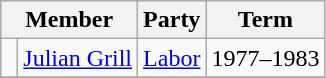<table class="wikitable">
<tr>
<th colspan="2">Member</th>
<th>Party</th>
<th>Term</th>
</tr>
<tr>
<td> </td>
<td><a href='#'>Julian Grill</a></td>
<td><a href='#'>Labor</a></td>
<td>1977–1983</td>
</tr>
<tr>
</tr>
</table>
